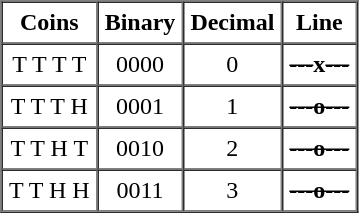<table style="text-align:center;display: inline-block;" border="1" cellpadding="4" cellspacing="0" borderwidth="1">
<tr ---->
<td><strong>Coins</strong></td>
<td><strong>Binary</strong></td>
<td><strong>Decimal</strong></td>
<td><strong>Line</strong></td>
</tr>
<tr ---->
<td>T T T T</td>
<td>0000</td>
<td>0<td><s><strong>---</strong></s><strong>x</strong><s><strong>---</strong></s></td>
</tr>
<tr ---->
<td>T T T H</td>
<td>0001</td>
<td>1<td><s><strong>---o---</strong></s></td>
</tr>
<tr ---->
<td>T T H T</td>
<td>0010</td>
<td>2<td><s><strong>---o---</strong></s></td>
</tr>
<tr ---->
<td>T T H H</td>
<td>0011</td>
<td>3<td><s><strong>---o---</strong></s></td>
</tr>
</table>
